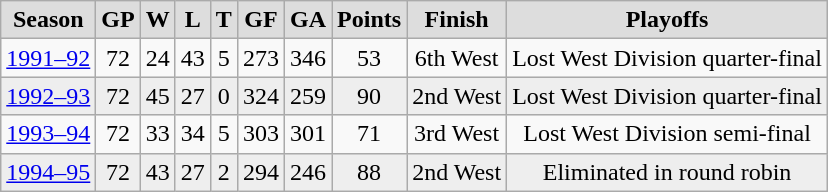<table class="wikitable">
<tr align="center"  bgcolor="#dddddd">
<td><strong>Season</strong></td>
<td><strong>GP </strong></td>
<td><strong> W </strong></td>
<td><strong> L </strong></td>
<td><strong> T </strong></td>
<td><strong>GF </strong></td>
<td><strong>GA </strong></td>
<td><strong>Points</strong></td>
<td><strong>Finish</strong></td>
<td><strong>Playoffs</strong></td>
</tr>
<tr align="center">
<td><a href='#'>1991–92</a></td>
<td>72</td>
<td>24</td>
<td>43</td>
<td>5</td>
<td>273</td>
<td>346</td>
<td>53</td>
<td>6th West</td>
<td>Lost West Division quarter-final</td>
</tr>
<tr align="center" bgcolor="#eeeeee">
<td><a href='#'>1992–93</a></td>
<td>72</td>
<td>45</td>
<td>27</td>
<td>0</td>
<td>324</td>
<td>259</td>
<td>90</td>
<td>2nd West</td>
<td>Lost West Division quarter-final</td>
</tr>
<tr align="center">
<td><a href='#'>1993–94</a></td>
<td>72</td>
<td>33</td>
<td>34</td>
<td>5</td>
<td>303</td>
<td>301</td>
<td>71</td>
<td>3rd West</td>
<td>Lost West Division semi-final</td>
</tr>
<tr align="center" bgcolor="#eeeeee">
<td><a href='#'>1994–95</a></td>
<td>72</td>
<td>43</td>
<td>27</td>
<td>2</td>
<td>294</td>
<td>246</td>
<td>88</td>
<td>2nd West</td>
<td>Eliminated in round robin</td>
</tr>
</table>
